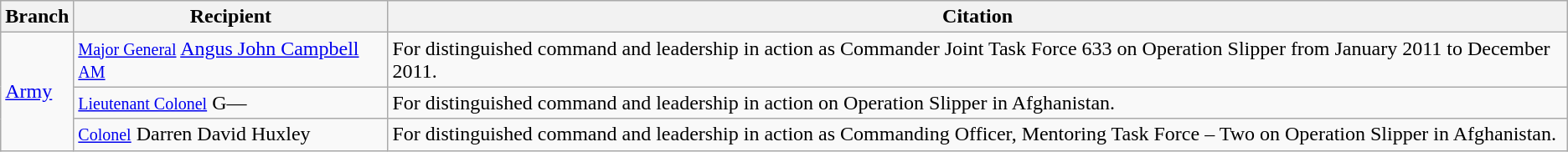<table class=wikitable>
<tr>
<th>Branch</th>
<th>Recipient</th>
<th>Citation</th>
</tr>
<tr>
<td Rowspan="3"><a href='#'>Army</a></td>
<td><small><a href='#'>Major General</a></small> <a href='#'>Angus John Campbell</a> <small><a href='#'>AM</a></small></td>
<td>For distinguished command and leadership in action as Commander Joint Task Force 633 on Operation Slipper from January 2011 to December 2011.</td>
</tr>
<tr>
<td><small><a href='#'>Lieutenant Colonel</a></small> G—</td>
<td>For distinguished command and leadership in action on Operation Slipper in Afghanistan.</td>
</tr>
<tr>
<td><small><a href='#'>Colonel</a></small> Darren David Huxley</td>
<td>For distinguished command and leadership in action as Commanding Officer, Mentoring Task Force – Two on Operation Slipper in Afghanistan.</td>
</tr>
</table>
